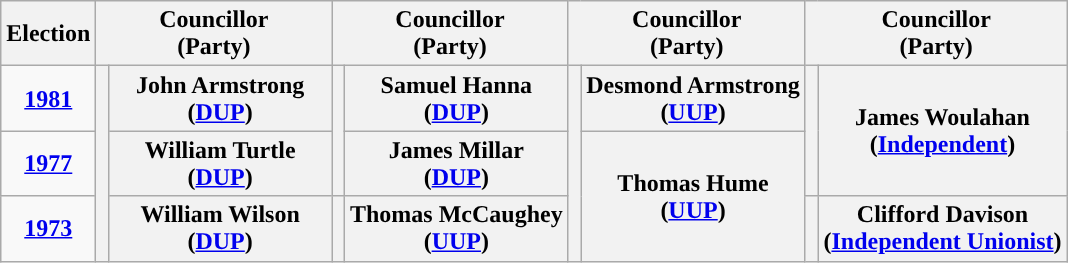<table class="wikitable" style="text-align:center">
<tr>
<th scope="col" width="50">Election</th>
<th scope="col" width="150" colspan = "2">Councillor<br> (Party)</th>
<th scope="col" width="150" colspan = "2">Councillor<br> (Party)</th>
<th scope="col" width="150" colspan = "2">Councillor<br> (Party)</th>
<th scope="col" width="150" colspan = "2">Councillor<br> (Party)</th>
</tr>
<tr>
<td><strong><a href='#'>1981</a></strong></td>
<th rowspan="3" width="1" style="background-color: "></th>
<th rowspan = "1">John Armstrong <br> (<a href='#'>DUP</a>)</th>
<th rowspan="2" width="1" style="background-color: "></th>
<th rowspan = "1">Samuel Hanna <br> (<a href='#'>DUP</a>)</th>
<th rowspan="3" width="1" style="background-color: "></th>
<th rowspan = "1">Desmond Armstrong <br> (<a href='#'>UUP</a>)</th>
<th rowspan="2" width="1" style="background-color: "></th>
<th rowspan = "2">James Woulahan <br> (<a href='#'>Independent</a>)</th>
</tr>
<tr>
<td><strong><a href='#'>1977</a></strong></td>
<th rowspan = "1">William Turtle <br> (<a href='#'>DUP</a>)</th>
<th rowspan = "1">James Millar <br> (<a href='#'>DUP</a>)</th>
<th rowspan = "2">Thomas Hume <br> (<a href='#'>UUP</a>)</th>
</tr>
<tr>
<td><strong><a href='#'>1973</a></strong></td>
<th rowspan = "1">William Wilson <br> (<a href='#'>DUP</a>)</th>
<th rowspan="1" width="1" style="background-color: "></th>
<th rowspan = "1">Thomas McCaughey <br> (<a href='#'>UUP</a>)</th>
<th rowspan="1" width="1" style="background-color: "></th>
<th rowspan = "1">Clifford Davison <br> (<a href='#'>Independent Unionist</a>)</th>
</tr>
</table>
